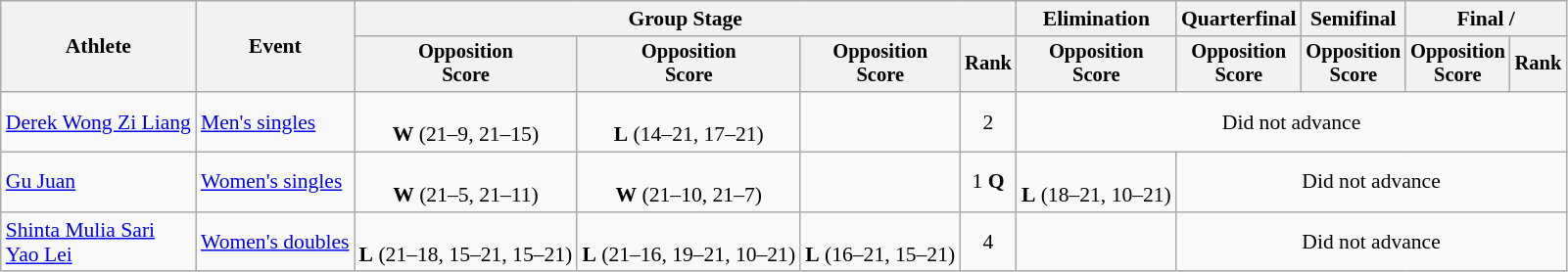<table class="wikitable" style="font-size:90%">
<tr>
<th rowspan=2>Athlete</th>
<th rowspan=2>Event</th>
<th colspan=4>Group Stage</th>
<th>Elimination</th>
<th>Quarterfinal</th>
<th>Semifinal</th>
<th colspan=2>Final / </th>
</tr>
<tr style="font-size:95%">
<th>Opposition<br>Score</th>
<th>Opposition<br>Score</th>
<th>Opposition<br>Score</th>
<th>Rank</th>
<th>Opposition<br>Score</th>
<th>Opposition<br>Score</th>
<th>Opposition<br>Score</th>
<th>Opposition<br>Score</th>
<th>Rank</th>
</tr>
<tr align=center>
<td align=left><a href='#'>Derek Wong Zi Liang</a></td>
<td align=left><a href='#'>Men's singles</a></td>
<td><br><strong>W</strong> (21–9, 21–15)</td>
<td><br><strong>L</strong> (14–21, 17–21)</td>
<td></td>
<td>2</td>
<td colspan=5>Did not advance</td>
</tr>
<tr align=center>
<td align=left><a href='#'>Gu Juan</a></td>
<td align=left><a href='#'>Women's singles</a></td>
<td><br><strong>W</strong> (21–5, 21–11)</td>
<td> <br><strong>W</strong> (21–10, 21–7)</td>
<td></td>
<td>1 <strong>Q</strong></td>
<td><br><strong>L</strong> (18–21, 10–21)</td>
<td colspan=4>Did not advance</td>
</tr>
<tr align=center>
<td align=left><a href='#'>Shinta Mulia Sari</a><br><a href='#'>Yao Lei</a></td>
<td align=left><a href='#'>Women's doubles</a></td>
<td><br><strong>L</strong> (21–18, 15–21, 15–21)</td>
<td><br><strong>L</strong> (21–16, 19–21, 10–21)</td>
<td><br><strong>L</strong> (16–21, 15–21)</td>
<td>4</td>
<td></td>
<td colspan=4>Did not advance</td>
</tr>
</table>
